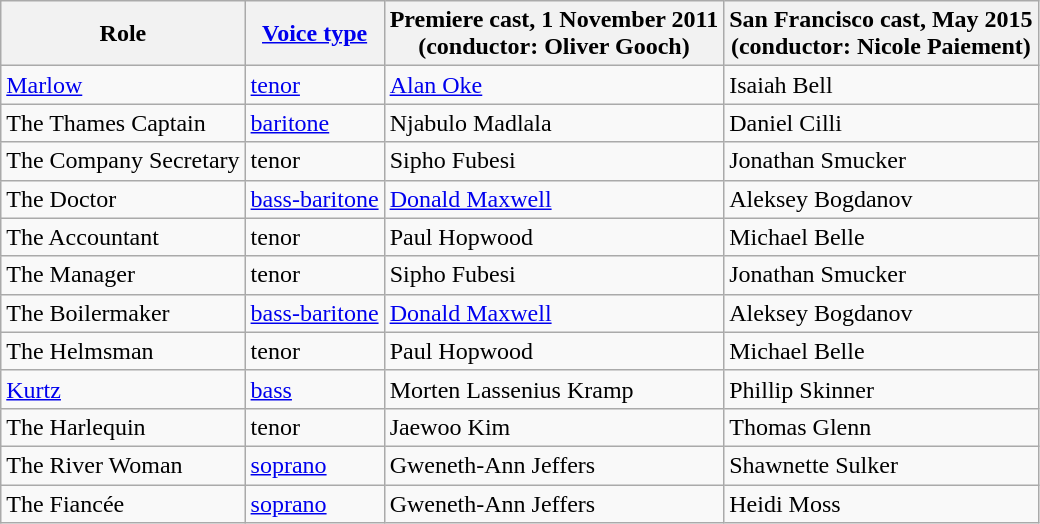<table class="wikitable">
<tr>
<th>Role</th>
<th><a href='#'>Voice type</a></th>
<th>Premiere cast, 1 November 2011<br>(conductor: Oliver Gooch)</th>
<th>San Francisco cast, May 2015<br>(conductor: Nicole Paiement)</th>
</tr>
<tr>
<td><a href='#'>Marlow</a></td>
<td><a href='#'>tenor</a></td>
<td><a href='#'>Alan Oke</a></td>
<td>Isaiah Bell</td>
</tr>
<tr>
<td>The Thames Captain</td>
<td><a href='#'>baritone</a></td>
<td>Njabulo Madlala</td>
<td>Daniel Cilli</td>
</tr>
<tr>
<td>The Company Secretary</td>
<td>tenor</td>
<td>Sipho Fubesi</td>
<td>Jonathan Smucker</td>
</tr>
<tr>
<td>The Doctor</td>
<td><a href='#'>bass-baritone</a></td>
<td><a href='#'>Donald Maxwell</a></td>
<td>Aleksey Bogdanov</td>
</tr>
<tr>
<td>The Accountant</td>
<td>tenor</td>
<td>Paul Hopwood</td>
<td>Michael Belle</td>
</tr>
<tr>
<td>The Manager</td>
<td>tenor</td>
<td>Sipho Fubesi</td>
<td>Jonathan Smucker</td>
</tr>
<tr>
<td>The Boilermaker</td>
<td><a href='#'>bass-baritone</a></td>
<td><a href='#'>Donald Maxwell</a></td>
<td>Aleksey Bogdanov</td>
</tr>
<tr>
<td>The Helmsman</td>
<td>tenor</td>
<td>Paul Hopwood</td>
<td>Michael Belle</td>
</tr>
<tr>
<td><a href='#'>Kurtz</a></td>
<td><a href='#'>bass</a></td>
<td>Morten Lassenius Kramp</td>
<td>Phillip Skinner</td>
</tr>
<tr>
<td>The Harlequin</td>
<td>tenor</td>
<td>Jaewoo Kim</td>
<td>Thomas Glenn</td>
</tr>
<tr>
<td>The River Woman</td>
<td><a href='#'>soprano</a></td>
<td>Gweneth-Ann Jeffers</td>
<td>Shawnette Sulker</td>
</tr>
<tr>
<td>The Fiancée</td>
<td><a href='#'>soprano</a></td>
<td>Gweneth-Ann Jeffers</td>
<td>Heidi Moss</td>
</tr>
</table>
